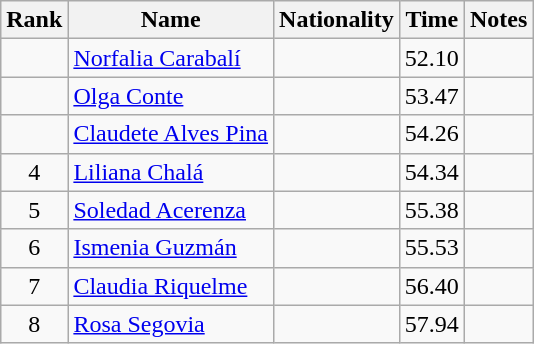<table class="wikitable sortable" style="text-align:center">
<tr>
<th>Rank</th>
<th>Name</th>
<th>Nationality</th>
<th>Time</th>
<th>Notes</th>
</tr>
<tr>
<td></td>
<td align=left><a href='#'>Norfalia Carabalí</a></td>
<td align=left></td>
<td>52.10</td>
<td></td>
</tr>
<tr>
<td></td>
<td align=left><a href='#'>Olga Conte</a></td>
<td align=left></td>
<td>53.47</td>
<td></td>
</tr>
<tr>
<td></td>
<td align=left><a href='#'>Claudete Alves Pina</a></td>
<td align=left></td>
<td>54.26</td>
<td></td>
</tr>
<tr>
<td>4</td>
<td align=left><a href='#'>Liliana Chalá</a></td>
<td align=left></td>
<td>54.34</td>
<td></td>
</tr>
<tr>
<td>5</td>
<td align=left><a href='#'>Soledad Acerenza</a></td>
<td align=left></td>
<td>55.38</td>
<td></td>
</tr>
<tr>
<td>6</td>
<td align=left><a href='#'>Ismenia Guzmán</a></td>
<td align=left></td>
<td>55.53</td>
<td></td>
</tr>
<tr>
<td>7</td>
<td align=left><a href='#'>Claudia Riquelme</a></td>
<td align=left></td>
<td>56.40</td>
<td></td>
</tr>
<tr>
<td>8</td>
<td align=left><a href='#'>Rosa Segovia</a></td>
<td align=left></td>
<td>57.94</td>
<td></td>
</tr>
</table>
